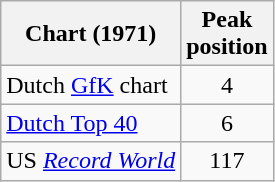<table class="wikitable sortable">
<tr>
<th align="left">Chart (1971)</th>
<th align="center">Peak<br>position</th>
</tr>
<tr>
<td align="left">Dutch <a href='#'>GfK</a> chart</td>
<td align="center">4</td>
</tr>
<tr>
<td align="left"><a href='#'>Dutch Top 40</a></td>
<td align="center">6</td>
</tr>
<tr>
<td>US <em><a href='#'>Record World</a></em></td>
<td style="text-align:center;">117</td>
</tr>
</table>
